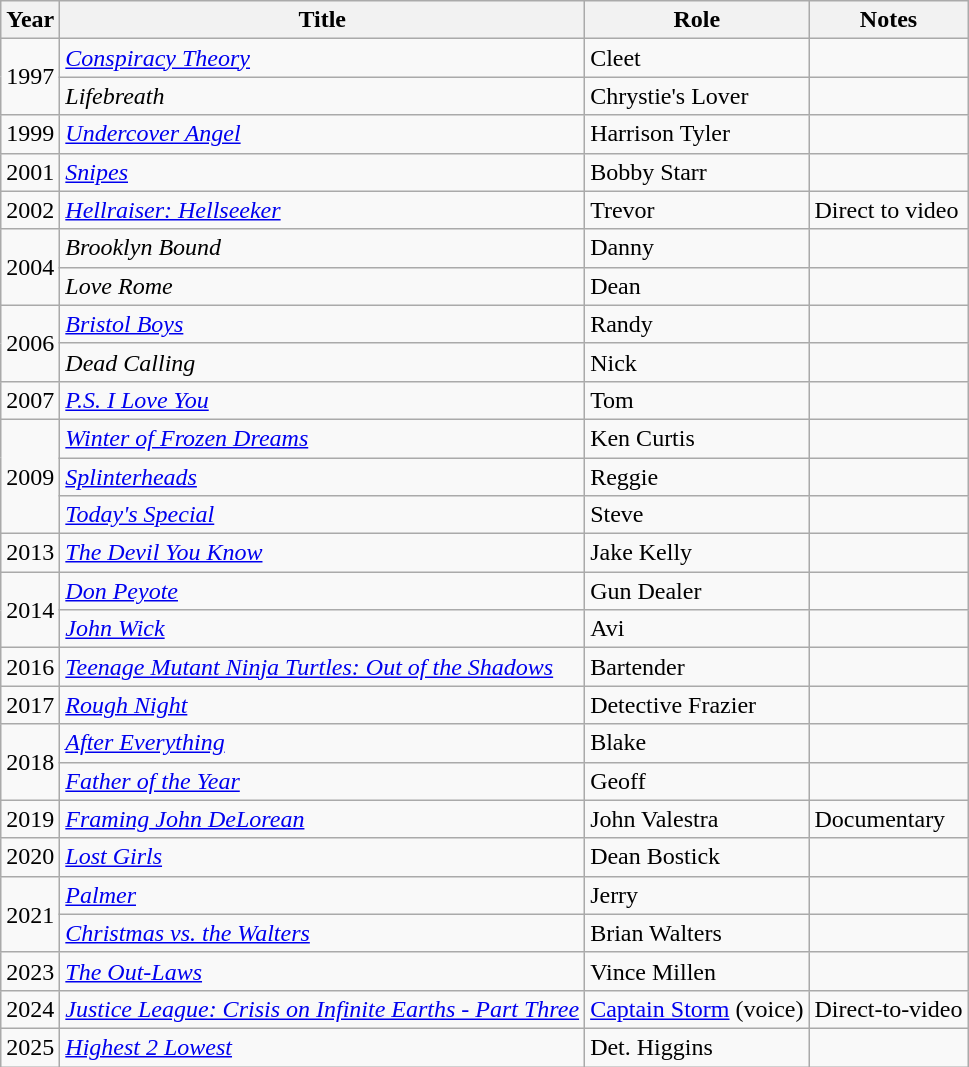<table class="wikitable sortable">
<tr>
<th>Year</th>
<th>Title</th>
<th>Role</th>
<th>Notes</th>
</tr>
<tr>
<td rowspan="2">1997</td>
<td><em><a href='#'>Conspiracy Theory</a></em></td>
<td>Cleet</td>
<td></td>
</tr>
<tr>
<td><em>Lifebreath</em></td>
<td>Chrystie's Lover</td>
<td></td>
</tr>
<tr>
<td>1999</td>
<td><em><a href='#'>Undercover Angel</a></em></td>
<td>Harrison Tyler</td>
<td></td>
</tr>
<tr>
<td>2001</td>
<td><em><a href='#'>Snipes</a></em></td>
<td>Bobby Starr</td>
<td></td>
</tr>
<tr>
<td>2002</td>
<td><em><a href='#'>Hellraiser: Hellseeker</a></em></td>
<td>Trevor</td>
<td>Direct to video</td>
</tr>
<tr>
<td rowspan="2">2004</td>
<td><em>Brooklyn Bound</em></td>
<td>Danny</td>
<td></td>
</tr>
<tr>
<td><em>Love Rome</em></td>
<td>Dean</td>
<td></td>
</tr>
<tr>
<td rowspan="2">2006</td>
<td><em><a href='#'>Bristol Boys</a></em></td>
<td>Randy</td>
<td></td>
</tr>
<tr>
<td><em>Dead Calling</em></td>
<td>Nick</td>
<td></td>
</tr>
<tr>
<td>2007</td>
<td><em><a href='#'>P.S. I Love You</a></em></td>
<td>Tom</td>
<td></td>
</tr>
<tr>
<td rowspan="3">2009</td>
<td><em><a href='#'>Winter of Frozen Dreams</a></em></td>
<td>Ken Curtis</td>
<td></td>
</tr>
<tr>
<td><em><a href='#'>Splinterheads</a></em></td>
<td>Reggie</td>
<td></td>
</tr>
<tr>
<td><em><a href='#'>Today's Special</a></em></td>
<td>Steve</td>
<td></td>
</tr>
<tr>
<td>2013</td>
<td><em><a href='#'>The Devil You Know</a></em></td>
<td>Jake Kelly</td>
<td></td>
</tr>
<tr>
<td rowspan="2">2014</td>
<td><em><a href='#'>Don Peyote</a></em></td>
<td>Gun Dealer</td>
<td></td>
</tr>
<tr>
<td><em><a href='#'>John Wick</a></em></td>
<td>Avi</td>
<td></td>
</tr>
<tr>
<td>2016</td>
<td><em><a href='#'>Teenage Mutant Ninja Turtles: Out of the Shadows</a></em></td>
<td>Bartender</td>
<td></td>
</tr>
<tr>
<td>2017</td>
<td><em><a href='#'>Rough Night</a></em></td>
<td>Detective Frazier</td>
<td></td>
</tr>
<tr>
<td rowspan="2">2018</td>
<td><em><a href='#'>After Everything</a></em></td>
<td>Blake</td>
<td></td>
</tr>
<tr>
<td><em><a href='#'>Father of the Year</a></em></td>
<td>Geoff</td>
<td></td>
</tr>
<tr>
<td>2019</td>
<td><em><a href='#'>Framing John DeLorean</a></em></td>
<td>John Valestra</td>
<td>Documentary</td>
</tr>
<tr>
<td>2020</td>
<td><em><a href='#'>Lost Girls</a></em></td>
<td>Dean Bostick</td>
<td></td>
</tr>
<tr>
<td rowspan="2">2021</td>
<td><em><a href='#'>Palmer</a></em></td>
<td>Jerry</td>
<td></td>
</tr>
<tr>
<td><em><a href='#'>Christmas vs. the Walters</a></em></td>
<td>Brian Walters</td>
<td></td>
</tr>
<tr>
<td>2023</td>
<td><em><a href='#'>The Out-Laws</a></em></td>
<td>Vince Millen</td>
<td></td>
</tr>
<tr>
<td>2024</td>
<td><em><a href='#'>Justice League: Crisis on Infinite Earths - Part Three</a></em></td>
<td><a href='#'>Captain Storm</a> (voice)</td>
<td>Direct-to-video</td>
</tr>
<tr>
<td>2025</td>
<td><em><a href='#'>Highest 2 Lowest</a></em></td>
<td>Det. Higgins</td>
<td></td>
</tr>
</table>
